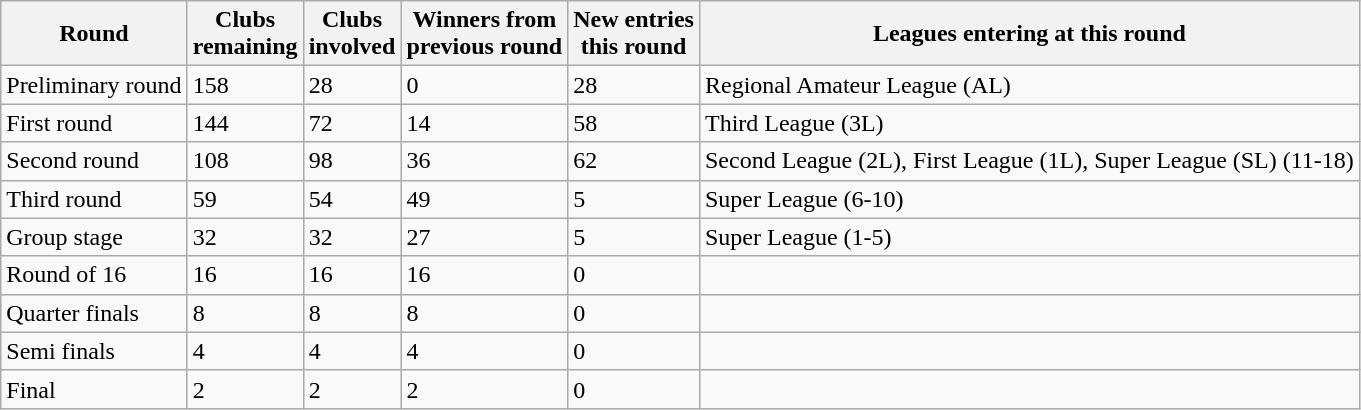<table class="wikitable">
<tr>
<th>Round</th>
<th>Clubs<br>remaining</th>
<th>Clubs<br>involved</th>
<th>Winners from<br>previous round</th>
<th>New entries<br>this round</th>
<th>Leagues entering at this round</th>
</tr>
<tr>
<td>Preliminary round</td>
<td>158</td>
<td>28</td>
<td>0</td>
<td>28</td>
<td>Regional Amateur League (AL)</td>
</tr>
<tr>
<td>First round</td>
<td>144</td>
<td>72</td>
<td>14</td>
<td>58</td>
<td>Third League (3L)</td>
</tr>
<tr>
<td>Second round</td>
<td>108</td>
<td>98</td>
<td>36</td>
<td>62</td>
<td>Second League (2L), First League (1L), Super League (SL) (11-18)</td>
</tr>
<tr>
<td>Third round</td>
<td>59</td>
<td>54</td>
<td>49</td>
<td>5</td>
<td>Super League (6-10)</td>
</tr>
<tr>
<td>Group stage</td>
<td>32</td>
<td>32</td>
<td>27</td>
<td>5</td>
<td>Super League (1-5)</td>
</tr>
<tr>
<td>Round of 16</td>
<td>16</td>
<td>16</td>
<td>16</td>
<td>0</td>
<td></td>
</tr>
<tr>
<td>Quarter finals</td>
<td>8</td>
<td>8</td>
<td>8</td>
<td>0</td>
<td></td>
</tr>
<tr>
<td>Semi finals</td>
<td>4</td>
<td>4</td>
<td>4</td>
<td>0</td>
<td></td>
</tr>
<tr>
<td>Final</td>
<td>2</td>
<td>2</td>
<td>2</td>
<td>0</td>
<td></td>
</tr>
</table>
